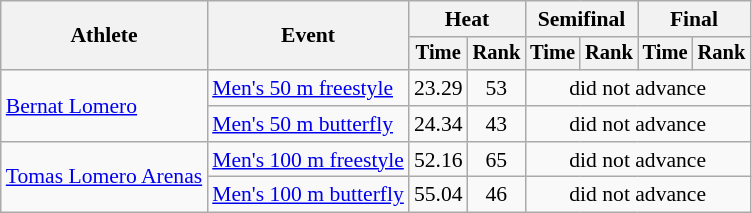<table class=wikitable style="font-size:90%">
<tr>
<th rowspan="2">Athlete</th>
<th rowspan="2">Event</th>
<th colspan="2">Heat</th>
<th colspan="2">Semifinal</th>
<th colspan="2">Final</th>
</tr>
<tr style="font-size:95%">
<th>Time</th>
<th>Rank</th>
<th>Time</th>
<th>Rank</th>
<th>Time</th>
<th>Rank</th>
</tr>
<tr align=center>
<td align=left rowspan=2><a href='#'>Bernat Lomero</a></td>
<td align=left><a href='#'>Men's 50 m freestyle</a></td>
<td>23.29</td>
<td>53</td>
<td colspan=4>did not advance</td>
</tr>
<tr align=center>
<td align=left><a href='#'>Men's 50 m butterfly</a></td>
<td>24.34</td>
<td>43</td>
<td colspan=4>did not advance</td>
</tr>
<tr align=center>
<td align=left rowspan=2><a href='#'>Tomas Lomero Arenas</a></td>
<td align=left><a href='#'>Men's 100 m freestyle</a></td>
<td>52.16</td>
<td>65</td>
<td colspan=4>did not advance</td>
</tr>
<tr align=center>
<td align=left><a href='#'>Men's 100 m butterfly</a></td>
<td>55.04</td>
<td>46</td>
<td colspan=4>did not advance</td>
</tr>
</table>
